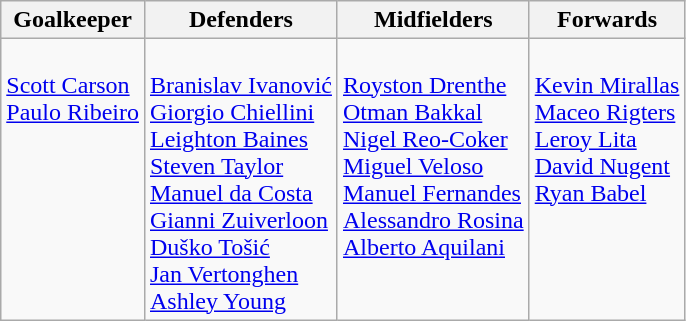<table class="wikitable">
<tr>
<th>Goalkeeper</th>
<th>Defenders</th>
<th>Midfielders</th>
<th>Forwards</th>
</tr>
<tr>
<td valign=top><br> <a href='#'>Scott Carson</a><br>
 <a href='#'>Paulo Ribeiro</a></td>
<td valign=top><br> <a href='#'>Branislav Ivanović</a><br>
 <a href='#'>Giorgio Chiellini</a><br>
 <a href='#'>Leighton Baines</a><br>
 <a href='#'>Steven Taylor</a><br>
 <a href='#'>Manuel da Costa</a><br>
 <a href='#'>Gianni Zuiverloon</a><br>
 <a href='#'>Duško Tošić</a><br>
 <a href='#'>Jan Vertonghen</a><br>
 <a href='#'>Ashley Young</a></td>
<td valign=top><br> <a href='#'>Royston Drenthe</a><br>
 <a href='#'>Otman Bakkal</a><br>
 <a href='#'>Nigel Reo-Coker</a><br>
 <a href='#'>Miguel Veloso</a><br>
 <a href='#'>Manuel Fernandes</a><br>
 <a href='#'>Alessandro Rosina</a><br>
 <a href='#'>Alberto Aquilani</a></td>
<td valign=top><br> <a href='#'>Kevin Mirallas</a><br>
 <a href='#'>Maceo Rigters</a><br>
 <a href='#'>Leroy Lita</a><br>
 <a href='#'>David Nugent</a><br>
 <a href='#'>Ryan Babel</a><br></td>
</tr>
</table>
